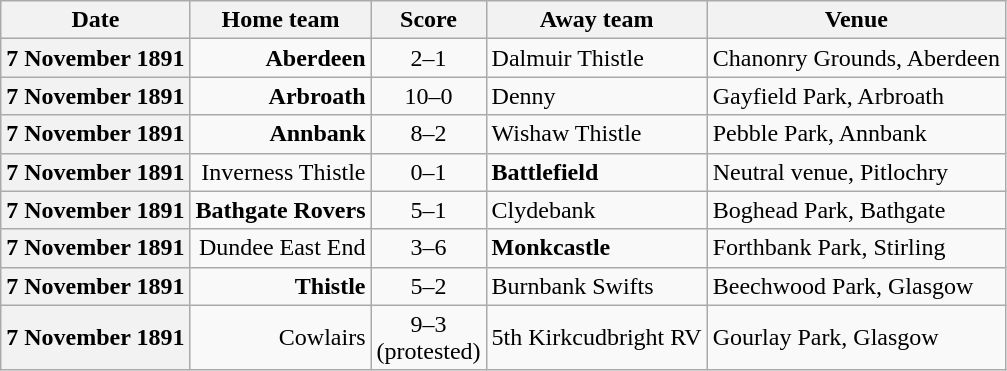<table class="wikitable football-result-list" style="max-width: 80em; text-align: center">
<tr>
<th scope="col">Date</th>
<th scope="col">Home team</th>
<th scope="col">Score</th>
<th scope="col">Away team</th>
<th scope="col">Venue</th>
</tr>
<tr>
<th scope="row">7 November 1891</th>
<td align=right><strong>Aberdeen</strong></td>
<td>2–1</td>
<td align=left>Dalmuir Thistle</td>
<td align=left>Chanonry Grounds, Aberdeen</td>
</tr>
<tr>
<th scope="row">7 November 1891</th>
<td align=right><strong>Arbroath</strong></td>
<td>10–0</td>
<td align=left>Denny</td>
<td align=left>Gayfield Park, Arbroath</td>
</tr>
<tr>
<th scope="row">7 November 1891</th>
<td align=right><strong>Annbank</strong></td>
<td>8–2</td>
<td align=left>Wishaw Thistle</td>
<td align=left>Pebble Park, Annbank</td>
</tr>
<tr>
<th scope="row">7 November 1891</th>
<td align=right>Inverness Thistle</td>
<td>0–1</td>
<td align=left><strong>Battlefield</strong></td>
<td align=left>Neutral venue, Pitlochry</td>
</tr>
<tr>
<th scope="row">7 November 1891</th>
<td align=right><strong>Bathgate Rovers</strong></td>
<td>5–1</td>
<td align=left>Clydebank</td>
<td align=left>Boghead Park, Bathgate</td>
</tr>
<tr>
<th scope="row">7 November 1891</th>
<td align=right>Dundee East End</td>
<td>3–6</td>
<td align=left><strong>Monkcastle</strong></td>
<td align=left>Forthbank Park, Stirling</td>
</tr>
<tr>
<th scope="row">7 November 1891</th>
<td align=right><strong>Thistle</strong></td>
<td>5–2</td>
<td align=left>Burnbank Swifts</td>
<td align=left>Beechwood Park, Glasgow</td>
</tr>
<tr>
<th scope="row">7 November 1891</th>
<td align=right>Cowlairs</td>
<td>9–3<br>(protested)</td>
<td align=left>5th Kirkcudbright RV</td>
<td align=left>Gourlay Park, Glasgow</td>
</tr>
</table>
